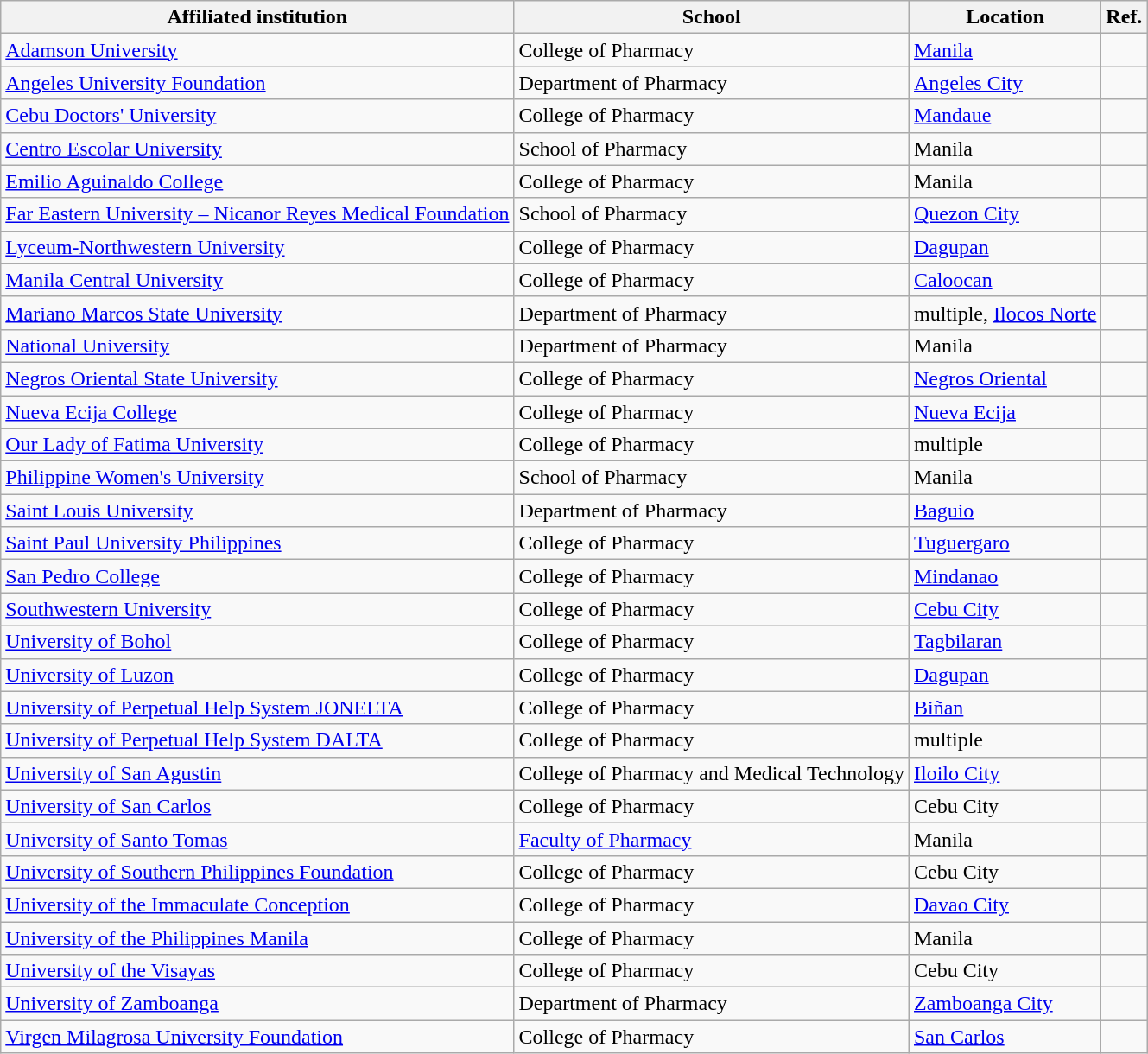<table class="wikitable sortable">
<tr>
<th>Affiliated institution</th>
<th>School</th>
<th>Location</th>
<th>Ref.</th>
</tr>
<tr>
<td><a href='#'>Adamson University</a></td>
<td>College of Pharmacy</td>
<td><a href='#'>Manila</a></td>
<td></td>
</tr>
<tr>
<td><a href='#'>Angeles University Foundation</a></td>
<td>Department of Pharmacy</td>
<td><a href='#'>Angeles City</a></td>
<td></td>
</tr>
<tr>
<td><a href='#'>Cebu Doctors' University</a></td>
<td>College of Pharmacy</td>
<td><a href='#'>Mandaue</a></td>
<td></td>
</tr>
<tr>
<td><a href='#'>Centro Escolar University</a></td>
<td>School of Pharmacy</td>
<td>Manila</td>
<td></td>
</tr>
<tr>
<td><a href='#'>Emilio Aguinaldo College</a></td>
<td>College of Pharmacy</td>
<td>Manila</td>
<td></td>
</tr>
<tr>
<td><a href='#'>Far Eastern University – Nicanor Reyes Medical Foundation</a></td>
<td>School of Pharmacy</td>
<td><a href='#'>Quezon City</a></td>
<td></td>
</tr>
<tr>
<td><a href='#'>Lyceum-Northwestern University</a></td>
<td>College of Pharmacy</td>
<td><a href='#'>Dagupan</a></td>
<td></td>
</tr>
<tr>
<td><a href='#'>Manila Central University</a></td>
<td>College of Pharmacy</td>
<td><a href='#'>Caloocan</a></td>
<td></td>
</tr>
<tr>
<td><a href='#'>Mariano Marcos State University</a></td>
<td>Department of Pharmacy</td>
<td>multiple, <a href='#'>Ilocos Norte</a></td>
<td></td>
</tr>
<tr>
<td><a href='#'>National University</a></td>
<td>Department of Pharmacy</td>
<td>Manila</td>
<td></td>
</tr>
<tr>
<td><a href='#'>Negros Oriental State University</a></td>
<td>College of Pharmacy</td>
<td><a href='#'>Negros Oriental</a></td>
<td></td>
</tr>
<tr>
<td><a href='#'>Nueva Ecija College</a></td>
<td>College of Pharmacy</td>
<td><a href='#'>Nueva Ecija</a></td>
<td></td>
</tr>
<tr>
<td><a href='#'>Our Lady of Fatima University</a></td>
<td>College of Pharmacy</td>
<td>multiple</td>
<td></td>
</tr>
<tr>
<td><a href='#'>Philippine Women's University</a></td>
<td>School of Pharmacy</td>
<td>Manila</td>
<td></td>
</tr>
<tr>
<td><a href='#'>Saint Louis University</a></td>
<td>Department of Pharmacy</td>
<td><a href='#'>Baguio</a></td>
<td></td>
</tr>
<tr>
<td><a href='#'>Saint Paul University Philippines</a></td>
<td>College of Pharmacy</td>
<td><a href='#'>Tuguergaro</a></td>
<td></td>
</tr>
<tr>
<td><a href='#'>San Pedro College</a></td>
<td>College of Pharmacy</td>
<td><a href='#'>Mindanao</a></td>
<td></td>
</tr>
<tr>
<td><a href='#'>Southwestern University</a></td>
<td>College of Pharmacy</td>
<td><a href='#'>Cebu City</a></td>
<td></td>
</tr>
<tr>
<td><a href='#'>University of Bohol</a></td>
<td>College of Pharmacy</td>
<td><a href='#'>Tagbilaran</a></td>
<td></td>
</tr>
<tr>
<td><a href='#'>University of Luzon</a></td>
<td>College of Pharmacy</td>
<td><a href='#'>Dagupan</a></td>
<td></td>
</tr>
<tr>
<td><a href='#'>University of Perpetual Help System JONELTA</a></td>
<td>College of Pharmacy</td>
<td><a href='#'>Biñan</a></td>
<td></td>
</tr>
<tr>
<td><a href='#'>University of Perpetual Help System DALTA</a></td>
<td>College of Pharmacy</td>
<td>multiple</td>
<td></td>
</tr>
<tr>
<td><a href='#'>University of San Agustin</a></td>
<td>College of Pharmacy and Medical Technology</td>
<td><a href='#'>Iloilo City</a></td>
<td></td>
</tr>
<tr>
<td><a href='#'>University of San Carlos</a></td>
<td>College of Pharmacy</td>
<td>Cebu City</td>
<td></td>
</tr>
<tr>
<td><a href='#'>University of Santo Tomas</a></td>
<td><a href='#'>Faculty of Pharmacy</a></td>
<td>Manila</td>
<td></td>
</tr>
<tr>
<td><a href='#'>University of Southern Philippines Foundation</a></td>
<td>College of Pharmacy</td>
<td>Cebu City</td>
<td></td>
</tr>
<tr>
<td><a href='#'>University of the Immaculate Conception</a></td>
<td>College of Pharmacy</td>
<td><a href='#'>Davao City</a></td>
<td></td>
</tr>
<tr>
<td><a href='#'>University of the Philippines Manila</a></td>
<td>College of Pharmacy</td>
<td>Manila</td>
<td></td>
</tr>
<tr>
<td><a href='#'>University of the Visayas</a></td>
<td>College of Pharmacy</td>
<td>Cebu City</td>
<td></td>
</tr>
<tr>
<td><a href='#'>University of Zamboanga</a></td>
<td>Department of Pharmacy</td>
<td><a href='#'>Zamboanga City</a></td>
<td></td>
</tr>
<tr>
<td><a href='#'>Virgen Milagrosa University Foundation</a></td>
<td>College of Pharmacy</td>
<td><a href='#'>San Carlos</a></td>
<td></td>
</tr>
</table>
